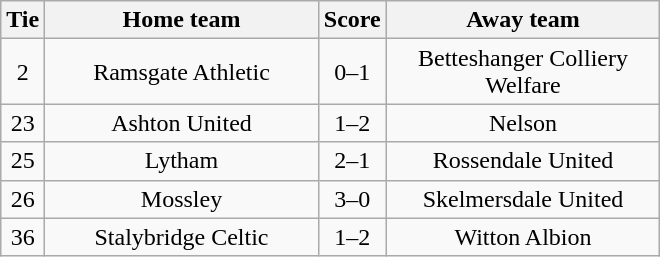<table class="wikitable" style="text-align:center;">
<tr>
<th width=20>Tie</th>
<th width=175>Home team</th>
<th width=20>Score</th>
<th width=175>Away team</th>
</tr>
<tr>
<td>2</td>
<td>Ramsgate Athletic</td>
<td>0–1</td>
<td>Betteshanger Colliery Welfare</td>
</tr>
<tr>
<td>23</td>
<td>Ashton United</td>
<td>1–2</td>
<td>Nelson</td>
</tr>
<tr>
<td>25</td>
<td>Lytham</td>
<td>2–1</td>
<td>Rossendale United</td>
</tr>
<tr>
<td>26</td>
<td>Mossley</td>
<td>3–0</td>
<td>Skelmersdale United</td>
</tr>
<tr>
<td>36</td>
<td>Stalybridge Celtic</td>
<td>1–2</td>
<td>Witton Albion</td>
</tr>
</table>
